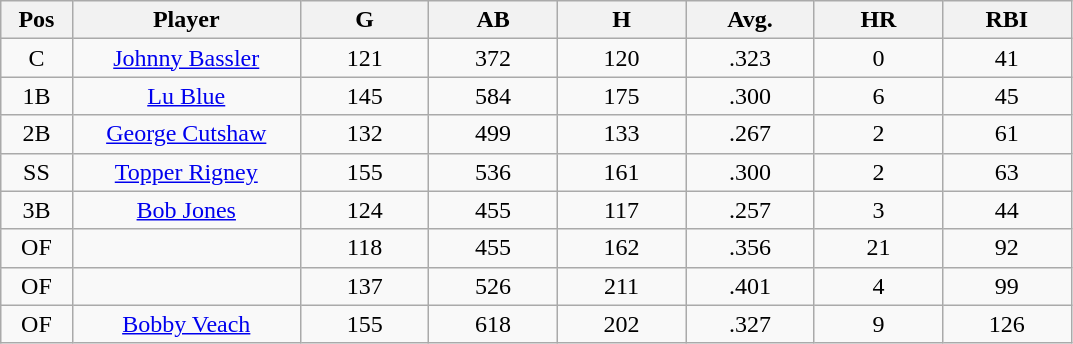<table class="wikitable sortable">
<tr>
<th bgcolor="#DDDDFF" width="5%">Pos</th>
<th bgcolor="#DDDDFF" width="16%">Player</th>
<th bgcolor="#DDDDFF" width="9%">G</th>
<th bgcolor="#DDDDFF" width="9%">AB</th>
<th bgcolor="#DDDDFF" width="9%">H</th>
<th bgcolor="#DDDDFF" width="9%">Avg.</th>
<th bgcolor="#DDDDFF" width="9%">HR</th>
<th bgcolor="#DDDDFF" width="9%">RBI</th>
</tr>
<tr align="center">
<td>C</td>
<td><a href='#'>Johnny Bassler</a></td>
<td>121</td>
<td>372</td>
<td>120</td>
<td>.323</td>
<td>0</td>
<td>41</td>
</tr>
<tr align="center">
<td>1B</td>
<td><a href='#'>Lu Blue</a></td>
<td>145</td>
<td>584</td>
<td>175</td>
<td>.300</td>
<td>6</td>
<td>45</td>
</tr>
<tr align="center">
<td>2B</td>
<td><a href='#'>George Cutshaw</a></td>
<td>132</td>
<td>499</td>
<td>133</td>
<td>.267</td>
<td>2</td>
<td>61</td>
</tr>
<tr align="center">
<td>SS</td>
<td><a href='#'>Topper Rigney</a></td>
<td>155</td>
<td>536</td>
<td>161</td>
<td>.300</td>
<td>2</td>
<td>63</td>
</tr>
<tr align="center">
<td>3B</td>
<td><a href='#'>Bob Jones</a></td>
<td>124</td>
<td>455</td>
<td>117</td>
<td>.257</td>
<td>3</td>
<td>44</td>
</tr>
<tr align="center">
<td>OF</td>
<td></td>
<td>118</td>
<td>455</td>
<td>162</td>
<td>.356</td>
<td>21</td>
<td>92</td>
</tr>
<tr align="center">
<td>OF</td>
<td></td>
<td>137</td>
<td>526</td>
<td>211</td>
<td>.401</td>
<td>4</td>
<td>99</td>
</tr>
<tr align="center">
<td>OF</td>
<td><a href='#'>Bobby Veach</a></td>
<td>155</td>
<td>618</td>
<td>202</td>
<td>.327</td>
<td>9</td>
<td>126</td>
</tr>
</table>
